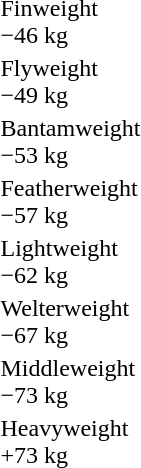<table>
<tr>
<td rowspan=2>Finweight<br>−46 kg</td>
<td rowspan=2></td>
<td rowspan=2></td>
<td></td>
</tr>
<tr>
<td></td>
</tr>
<tr>
<td rowspan=2>Flyweight<br>−49 kg</td>
<td rowspan=2></td>
<td rowspan=2></td>
<td></td>
</tr>
<tr>
<td></td>
</tr>
<tr>
<td rowspan=2>Bantamweight<br>−53 kg</td>
<td rowspan=2></td>
<td rowspan=2></td>
<td></td>
</tr>
<tr>
<td></td>
</tr>
<tr>
<td rowspan=2>Featherweight<br>−57 kg</td>
<td rowspan=2></td>
<td rowspan=2></td>
<td></td>
</tr>
<tr>
<td></td>
</tr>
<tr>
<td rowspan=2>Lightweight<br>−62 kg</td>
<td rowspan=2></td>
<td rowspan=2></td>
<td></td>
</tr>
<tr>
<td></td>
</tr>
<tr>
<td rowspan=2>Welterweight<br>−67 kg</td>
<td rowspan=2></td>
<td rowspan=2></td>
<td></td>
</tr>
<tr>
<td></td>
</tr>
<tr>
<td rowspan=2>Middleweight<br>−73 kg</td>
<td rowspan=2></td>
<td rowspan=2></td>
<td></td>
</tr>
<tr>
<td></td>
</tr>
<tr>
<td rowspan=2>Heavyweight<br>+73 kg</td>
<td rowspan=2></td>
<td rowspan=2></td>
<td></td>
</tr>
<tr>
<td></td>
</tr>
</table>
